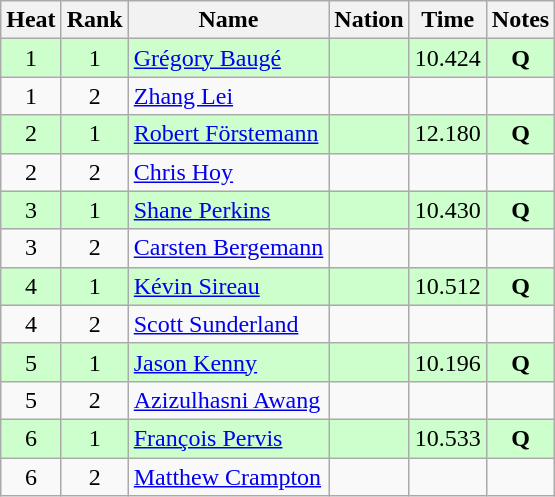<table class="wikitable sortable" style="text-align:center">
<tr>
<th>Heat</th>
<th>Rank</th>
<th>Name</th>
<th>Nation</th>
<th>Time</th>
<th>Notes</th>
</tr>
<tr style="background: #ccffcc;">
<td>1</td>
<td>1</td>
<td align=left><a href='#'>Grégory Baugé</a></td>
<td align=left></td>
<td>10.424</td>
<td><strong>Q</strong></td>
</tr>
<tr>
<td>1</td>
<td>2</td>
<td align=left><a href='#'>Zhang Lei</a></td>
<td align=left></td>
<td></td>
<td></td>
</tr>
<tr style="background: #ccffcc;">
<td>2</td>
<td>1</td>
<td align=left><a href='#'>Robert Förstemann</a></td>
<td align=left></td>
<td>12.180</td>
<td><strong>Q</strong></td>
</tr>
<tr>
<td>2</td>
<td>2</td>
<td align=left><a href='#'>Chris Hoy</a></td>
<td align=left></td>
<td></td>
<td></td>
</tr>
<tr style="background: #ccffcc;">
<td>3</td>
<td>1</td>
<td align=left><a href='#'>Shane Perkins</a></td>
<td align=left></td>
<td>10.430</td>
<td><strong>Q</strong></td>
</tr>
<tr>
<td>3</td>
<td>2</td>
<td align=left><a href='#'>Carsten Bergemann</a></td>
<td align=left></td>
<td></td>
<td></td>
</tr>
<tr style="background: #ccffcc;">
<td>4</td>
<td>1</td>
<td align=left><a href='#'>Kévin Sireau</a></td>
<td align=left></td>
<td>10.512</td>
<td><strong>Q</strong></td>
</tr>
<tr>
<td>4</td>
<td>2</td>
<td align=left><a href='#'>Scott Sunderland</a></td>
<td align=left></td>
<td></td>
<td></td>
</tr>
<tr style="background: #ccffcc;">
<td>5</td>
<td>1</td>
<td align=left><a href='#'>Jason Kenny</a></td>
<td align=left></td>
<td>10.196</td>
<td><strong>Q</strong></td>
</tr>
<tr>
<td>5</td>
<td>2</td>
<td align=left><a href='#'>Azizulhasni Awang</a></td>
<td align=left></td>
<td></td>
<td></td>
</tr>
<tr style="background: #ccffcc;">
<td>6</td>
<td>1</td>
<td align=left><a href='#'>François Pervis</a></td>
<td align=left></td>
<td>10.533</td>
<td><strong>Q</strong></td>
</tr>
<tr>
<td>6</td>
<td>2</td>
<td align=left><a href='#'>Matthew Crampton</a></td>
<td align=left></td>
<td></td>
<td></td>
</tr>
</table>
